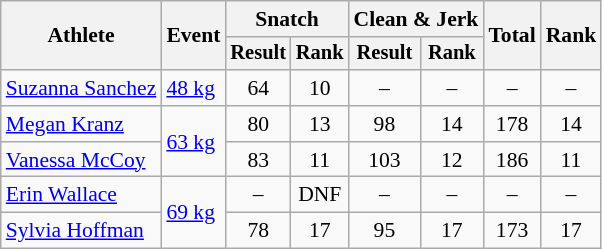<table class="wikitable" style="font-size:90%">
<tr>
<th rowspan=2>Athlete</th>
<th rowspan=2>Event</th>
<th colspan=2>Snatch</th>
<th colspan=2>Clean & Jerk</th>
<th rowspan=2>Total</th>
<th rowspan=2>Rank</th>
</tr>
<tr style="font-size:95%">
<th>Result</th>
<th>Rank</th>
<th>Result</th>
<th>Rank</th>
</tr>
<tr align=center>
<td align=left><a href='#'>Suzanna Sanchez</a></td>
<td align=left><a href='#'>48 kg</a></td>
<td>64</td>
<td>10</td>
<td>–</td>
<td>–</td>
<td>–</td>
<td>–</td>
</tr>
<tr align=center>
<td align=left><a href='#'>Megan Kranz</a></td>
<td align=left rowspan=2><a href='#'>63 kg</a></td>
<td>80</td>
<td>13</td>
<td>98</td>
<td>14</td>
<td>178</td>
<td>14</td>
</tr>
<tr align=center>
<td align=left><a href='#'>Vanessa McCoy</a></td>
<td>83</td>
<td>11</td>
<td>103</td>
<td>12</td>
<td>186</td>
<td>11</td>
</tr>
<tr align=center>
<td align=left><a href='#'>Erin Wallace</a></td>
<td align=left rowspan=2><a href='#'>69 kg</a></td>
<td>–</td>
<td>DNF</td>
<td>–</td>
<td>–</td>
<td>–</td>
<td>–</td>
</tr>
<tr align=center>
<td align=left><a href='#'>Sylvia Hoffman</a></td>
<td>78</td>
<td>17</td>
<td>95</td>
<td>17</td>
<td>173</td>
<td>17</td>
</tr>
</table>
